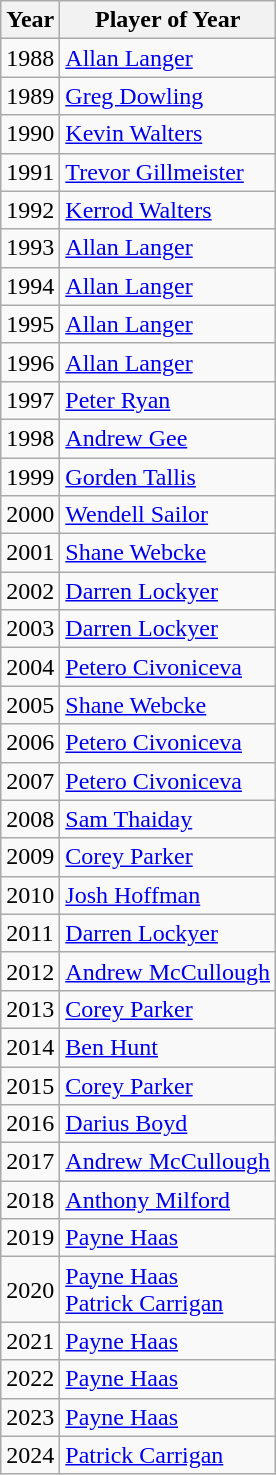<table class="wikitable" align=left>
<tr>
<th>Year</th>
<th>Player of Year</th>
</tr>
<tr>
<td>1988</td>
<td><a href='#'>Allan Langer</a></td>
</tr>
<tr>
<td>1989</td>
<td><a href='#'>Greg Dowling</a></td>
</tr>
<tr>
<td>1990</td>
<td><a href='#'>Kevin Walters</a></td>
</tr>
<tr>
<td>1991</td>
<td><a href='#'>Trevor Gillmeister</a></td>
</tr>
<tr>
<td>1992</td>
<td><a href='#'>Kerrod Walters</a></td>
</tr>
<tr>
<td>1993</td>
<td><a href='#'>Allan Langer</a></td>
</tr>
<tr>
<td>1994</td>
<td><a href='#'>Allan Langer</a></td>
</tr>
<tr>
<td>1995</td>
<td><a href='#'>Allan Langer</a></td>
</tr>
<tr>
<td>1996</td>
<td><a href='#'>Allan Langer</a></td>
</tr>
<tr>
<td>1997</td>
<td><a href='#'>Peter Ryan</a></td>
</tr>
<tr>
<td>1998</td>
<td><a href='#'>Andrew Gee</a></td>
</tr>
<tr>
<td>1999</td>
<td><a href='#'>Gorden Tallis</a></td>
</tr>
<tr>
<td>2000</td>
<td><a href='#'>Wendell Sailor</a></td>
</tr>
<tr>
<td>2001</td>
<td><a href='#'>Shane Webcke</a></td>
</tr>
<tr>
<td>2002</td>
<td><a href='#'>Darren Lockyer</a></td>
</tr>
<tr>
<td>2003</td>
<td><a href='#'>Darren Lockyer</a></td>
</tr>
<tr>
<td>2004</td>
<td><a href='#'>Petero Civoniceva</a></td>
</tr>
<tr>
<td>2005</td>
<td><a href='#'>Shane Webcke</a></td>
</tr>
<tr>
<td>2006</td>
<td><a href='#'>Petero Civoniceva</a></td>
</tr>
<tr>
<td>2007</td>
<td><a href='#'>Petero Civoniceva</a></td>
</tr>
<tr>
<td>2008</td>
<td><a href='#'>Sam Thaiday</a></td>
</tr>
<tr>
<td>2009</td>
<td><a href='#'>Corey Parker</a></td>
</tr>
<tr>
<td>2010</td>
<td><a href='#'>Josh Hoffman</a></td>
</tr>
<tr>
<td>2011</td>
<td><a href='#'>Darren Lockyer</a></td>
</tr>
<tr>
<td>2012</td>
<td><a href='#'>Andrew McCullough</a></td>
</tr>
<tr>
<td>2013</td>
<td><a href='#'>Corey Parker</a></td>
</tr>
<tr>
<td>2014</td>
<td><a href='#'>Ben Hunt</a></td>
</tr>
<tr>
<td>2015</td>
<td><a href='#'>Corey Parker</a></td>
</tr>
<tr>
<td>2016</td>
<td><a href='#'>Darius Boyd</a></td>
</tr>
<tr>
<td>2017</td>
<td><a href='#'>Andrew McCullough</a></td>
</tr>
<tr>
<td>2018</td>
<td><a href='#'>Anthony Milford</a></td>
</tr>
<tr>
<td>2019</td>
<td><a href='#'>Payne Haas</a></td>
</tr>
<tr>
<td>2020</td>
<td><a href='#'>Payne Haas</a><br><a href='#'>Patrick Carrigan</a></td>
</tr>
<tr>
<td>2021</td>
<td><a href='#'>Payne Haas</a></td>
</tr>
<tr>
<td>2022</td>
<td><a href='#'>Payne Haas</a></td>
</tr>
<tr>
<td>2023</td>
<td><a href='#'>Payne Haas</a></td>
</tr>
<tr>
<td>2024</td>
<td><a href='#'>Patrick Carrigan</a></td>
</tr>
</table>
